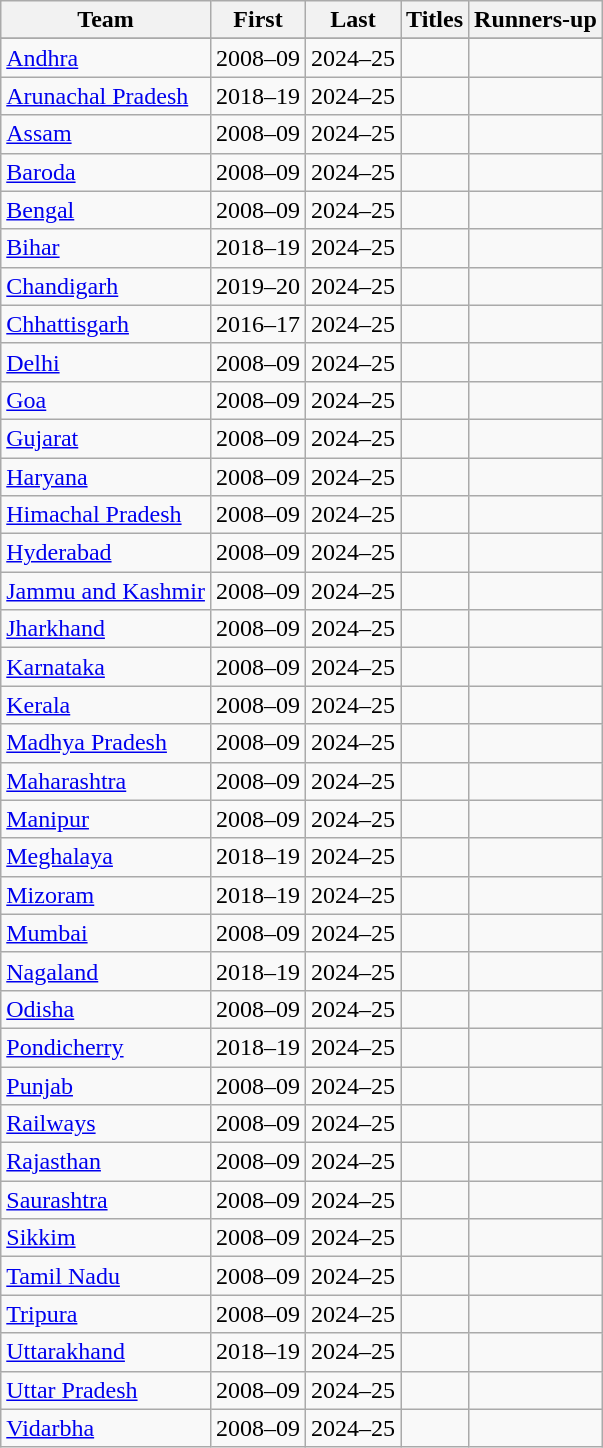<table class="wikitable sortable plainrowheaders" style="text-align:center;">
<tr>
<th scope="col">Team</th>
<th scope="col">First</th>
<th scope="col">Last</th>
<th scope="col">Titles</th>
<th scope="col">Runners-up</th>
</tr>
<tr bgcolor="#efefef">
</tr>
<tr align="left">
<td><a href='#'>Andhra</a></td>
<td>2008–09</td>
<td>2024–25</td>
<td></td>
<td></td>
</tr>
<tr align="left">
<td><a href='#'>Arunachal Pradesh</a></td>
<td>2018–19</td>
<td>2024–25</td>
<td></td>
<td></td>
</tr>
<tr align="left">
<td><a href='#'>Assam</a></td>
<td>2008–09</td>
<td>2024–25</td>
<td></td>
<td></td>
</tr>
<tr align="left">
<td><a href='#'>Baroda</a></td>
<td>2008–09</td>
<td>2024–25</td>
<td></td>
<td></td>
</tr>
<tr align="left">
<td><a href='#'>Bengal</a></td>
<td>2008–09</td>
<td>2024–25</td>
<td></td>
<td></td>
</tr>
<tr align="left">
<td><a href='#'>Bihar</a></td>
<td>2018–19</td>
<td>2024–25</td>
<td></td>
<td></td>
</tr>
<tr align="left">
<td><a href='#'>Chandigarh</a></td>
<td>2019–20</td>
<td>2024–25</td>
<td></td>
<td></td>
</tr>
<tr align="left">
<td><a href='#'>Chhattisgarh</a></td>
<td>2016–17</td>
<td>2024–25</td>
<td></td>
<td></td>
</tr>
<tr align="left">
<td><a href='#'>Delhi</a></td>
<td>2008–09</td>
<td>2024–25</td>
<td></td>
<td></td>
</tr>
<tr align="left">
<td><a href='#'>Goa</a></td>
<td>2008–09</td>
<td>2024–25</td>
<td></td>
<td></td>
</tr>
<tr align="left">
<td><a href='#'>Gujarat</a></td>
<td>2008–09</td>
<td>2024–25</td>
<td></td>
<td></td>
</tr>
<tr align="left">
<td><a href='#'>Haryana</a></td>
<td>2008–09</td>
<td>2024–25</td>
<td></td>
<td></td>
</tr>
<tr align="left">
<td><a href='#'>Himachal Pradesh</a></td>
<td>2008–09</td>
<td>2024–25</td>
<td></td>
<td></td>
</tr>
<tr align="left">
<td><a href='#'>Hyderabad</a></td>
<td>2008–09</td>
<td>2024–25</td>
<td></td>
<td></td>
</tr>
<tr align="left">
<td><a href='#'>Jammu and Kashmir</a></td>
<td>2008–09</td>
<td>2024–25</td>
<td></td>
<td></td>
</tr>
<tr align="left">
<td><a href='#'>Jharkhand</a></td>
<td>2008–09</td>
<td>2024–25</td>
<td></td>
<td></td>
</tr>
<tr align="left">
<td><a href='#'>Karnataka</a></td>
<td>2008–09</td>
<td>2024–25</td>
<td></td>
<td></td>
</tr>
<tr align="left">
<td><a href='#'>Kerala</a></td>
<td>2008–09</td>
<td>2024–25</td>
<td></td>
<td></td>
</tr>
<tr align="left">
<td><a href='#'>Madhya Pradesh</a></td>
<td>2008–09</td>
<td>2024–25</td>
<td></td>
<td></td>
</tr>
<tr align="left">
<td><a href='#'>Maharashtra</a></td>
<td>2008–09</td>
<td>2024–25</td>
<td></td>
<td></td>
</tr>
<tr align="left">
<td><a href='#'>Manipur</a></td>
<td>2008–09</td>
<td>2024–25</td>
<td></td>
<td></td>
</tr>
<tr align="left">
<td><a href='#'>Meghalaya</a></td>
<td>2018–19</td>
<td>2024–25</td>
<td></td>
<td></td>
</tr>
<tr align="left">
<td><a href='#'>Mizoram</a></td>
<td>2018–19</td>
<td>2024–25</td>
<td></td>
<td></td>
</tr>
<tr align="left">
<td><a href='#'>Mumbai</a></td>
<td>2008–09</td>
<td>2024–25</td>
<td></td>
<td></td>
</tr>
<tr align="left">
<td><a href='#'>Nagaland</a></td>
<td>2018–19</td>
<td>2024–25</td>
<td></td>
<td></td>
</tr>
<tr align="left">
<td><a href='#'>Odisha</a></td>
<td>2008–09</td>
<td>2024–25</td>
<td></td>
<td></td>
</tr>
<tr align="left">
<td><a href='#'>Pondicherry</a></td>
<td>2018–19</td>
<td>2024–25</td>
<td></td>
<td></td>
</tr>
<tr align="left">
<td><a href='#'>Punjab</a></td>
<td>2008–09</td>
<td>2024–25</td>
<td></td>
<td></td>
</tr>
<tr align="left">
<td><a href='#'>Railways</a></td>
<td>2008–09</td>
<td>2024–25</td>
<td></td>
<td></td>
</tr>
<tr align="left">
<td><a href='#'>Rajasthan</a></td>
<td>2008–09</td>
<td>2024–25</td>
<td></td>
<td></td>
</tr>
<tr align="left">
<td><a href='#'>Saurashtra</a></td>
<td>2008–09</td>
<td>2024–25</td>
<td></td>
<td></td>
</tr>
<tr align="left">
<td><a href='#'>Sikkim</a></td>
<td>2008–09</td>
<td>2024–25</td>
<td></td>
<td></td>
</tr>
<tr align="left">
<td><a href='#'>Tamil Nadu</a></td>
<td>2008–09</td>
<td>2024–25</td>
<td></td>
<td></td>
</tr>
<tr align="left">
<td><a href='#'>Tripura</a></td>
<td>2008–09</td>
<td>2024–25</td>
<td></td>
<td></td>
</tr>
<tr align="left">
<td><a href='#'>Uttarakhand</a></td>
<td>2018–19</td>
<td>2024–25</td>
<td></td>
<td></td>
</tr>
<tr align="left">
<td><a href='#'>Uttar Pradesh</a></td>
<td>2008–09</td>
<td>2024–25</td>
<td></td>
<td></td>
</tr>
<tr align="left">
<td><a href='#'>Vidarbha</a></td>
<td>2008–09</td>
<td>2024–25</td>
<td></td>
<td></td>
</tr>
</table>
